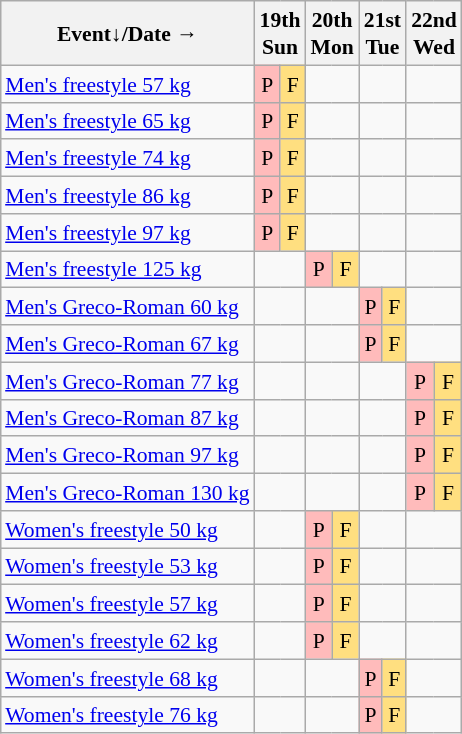<table class="wikitable" style="margin:0.5em auto; font-size:90%; line-height:1.25em; text-align:center;">
<tr>
<th>Event↓/Date →</th>
<th colspan=2>19th<br>Sun</th>
<th colspan=2>20th<br>Mon</th>
<th colspan=2>21st<br>Tue</th>
<th colspan=2>22nd<br>Wed</th>
</tr>
<tr>
<td align="left"><a href='#'>Men's freestyle 57 kg</a></td>
<td bgcolor="#FFBBBB">P</td>
<td bgcolor="#FFDF80">F</td>
<td colspan=2></td>
<td colspan=2></td>
<td colspan=2></td>
</tr>
<tr>
<td align="left"><a href='#'>Men's freestyle 65 kg</a></td>
<td bgcolor="#FFBBBB">P</td>
<td bgcolor="#FFDF80">F</td>
<td colspan=2></td>
<td colspan=2></td>
<td colspan=2></td>
</tr>
<tr>
<td align="left"><a href='#'>Men's freestyle 74 kg</a></td>
<td bgcolor="#FFBBBB">P</td>
<td bgcolor="#FFDF80">F</td>
<td colspan=2></td>
<td colspan=2></td>
<td colspan=2></td>
</tr>
<tr>
<td align="left"><a href='#'>Men's freestyle 86 kg</a></td>
<td bgcolor="#FFBBBB">P</td>
<td bgcolor="#FFDF80">F</td>
<td colspan=2></td>
<td colspan=2></td>
<td colspan=2></td>
</tr>
<tr>
<td align="left"><a href='#'>Men's freestyle 97 kg</a></td>
<td bgcolor="#FFBBBB">P</td>
<td bgcolor="#FFDF80">F</td>
<td colspan=2></td>
<td colspan=2></td>
<td colspan=2></td>
</tr>
<tr>
<td align="left"><a href='#'>Men's freestyle 125 kg</a></td>
<td colspan=2></td>
<td bgcolor="#FFBBBB">P</td>
<td bgcolor="#FFDF80">F</td>
<td colspan=2></td>
<td colspan=2></td>
</tr>
<tr>
<td align="left"><a href='#'>Men's Greco-Roman 60 kg</a></td>
<td colspan=2></td>
<td colspan=2></td>
<td bgcolor="#FFBBBB">P</td>
<td bgcolor="#FFDF80">F</td>
<td colspan=2></td>
</tr>
<tr>
<td align="left"><a href='#'>Men's Greco-Roman 67 kg</a></td>
<td colspan=2></td>
<td colspan=2></td>
<td bgcolor="#FFBBBB">P</td>
<td bgcolor="#FFDF80">F</td>
<td colspan=2></td>
</tr>
<tr>
<td align="left"><a href='#'>Men's Greco-Roman 77 kg</a></td>
<td colspan=2></td>
<td colspan=2></td>
<td colspan=2></td>
<td bgcolor="#FFBBBB">P</td>
<td bgcolor="#FFDF80">F</td>
</tr>
<tr>
<td align="left"><a href='#'>Men's Greco-Roman 87 kg</a></td>
<td colspan=2></td>
<td colspan=2></td>
<td colspan=2></td>
<td bgcolor="#FFBBBB">P</td>
<td bgcolor="#FFDF80">F</td>
</tr>
<tr>
<td align="left"><a href='#'>Men's Greco-Roman 97 kg</a></td>
<td colspan=2></td>
<td colspan=2></td>
<td colspan=2></td>
<td bgcolor="#FFBBBB">P</td>
<td bgcolor="#FFDF80">F</td>
</tr>
<tr>
<td align="left"><a href='#'>Men's Greco-Roman 130 kg</a></td>
<td colspan=2></td>
<td colspan=2></td>
<td colspan=2></td>
<td bgcolor="#FFBBBB">P</td>
<td bgcolor="#FFDF80">F</td>
</tr>
<tr>
<td align="left"><a href='#'>Women's freestyle 50 kg</a></td>
<td colspan=2></td>
<td bgcolor="#FFBBBB">P</td>
<td bgcolor="#FFDF80">F</td>
<td colspan=2></td>
<td colspan=2></td>
</tr>
<tr>
<td align="left"><a href='#'>Women's freestyle 53 kg</a></td>
<td colspan=2></td>
<td bgcolor="#FFBBBB">P</td>
<td bgcolor="#FFDF80">F</td>
<td colspan=2></td>
<td colspan=2></td>
</tr>
<tr>
<td align="left"><a href='#'>Women's freestyle 57 kg</a></td>
<td colspan=2></td>
<td bgcolor="#FFBBBB">P</td>
<td bgcolor="#FFDF80">F</td>
<td colspan=2></td>
<td colspan=2></td>
</tr>
<tr>
<td align="left"><a href='#'>Women's freestyle 62 kg</a></td>
<td colspan=2></td>
<td bgcolor="#FFBBBB">P</td>
<td bgcolor="#FFDF80">F</td>
<td colspan=2></td>
<td colspan=2></td>
</tr>
<tr>
<td align="left"><a href='#'>Women's freestyle 68 kg</a></td>
<td colspan=2></td>
<td colspan=2></td>
<td bgcolor="#FFBBBB">P</td>
<td bgcolor="#FFDF80">F</td>
<td colspan=2></td>
</tr>
<tr>
<td align="left"><a href='#'>Women's freestyle 76 kg</a></td>
<td colspan=2></td>
<td colspan=2></td>
<td bgcolor="#FFBBBB">P</td>
<td bgcolor="#FFDF80">F</td>
<td colspan=2></td>
</tr>
</table>
